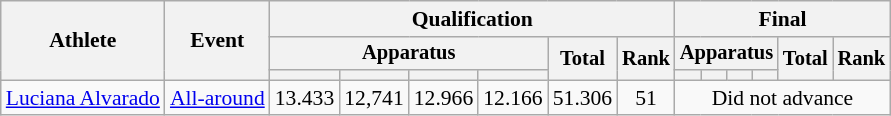<table class="wikitable" style="font-size:90%">
<tr>
<th rowspan=3>Athlete</th>
<th rowspan=3>Event</th>
<th colspan=6>Qualification</th>
<th colspan=6>Final</th>
</tr>
<tr style="font-size:95%">
<th colspan=4>Apparatus</th>
<th rowspan=2>Total</th>
<th rowspan=2>Rank</th>
<th colspan=4>Apparatus</th>
<th rowspan=2>Total</th>
<th rowspan=2>Rank</th>
</tr>
<tr style="font-size:95%">
<th></th>
<th></th>
<th></th>
<th></th>
<th></th>
<th></th>
<th></th>
<th></th>
</tr>
<tr align=center>
<td align=left><a href='#'>Luciana Alvarado</a></td>
<td align=left><a href='#'>All-around</a></td>
<td>13.433</td>
<td>12,741</td>
<td>12.966</td>
<td>12.166</td>
<td>51.306</td>
<td>51</td>
<td colspan="6">Did not advance</td>
</tr>
</table>
